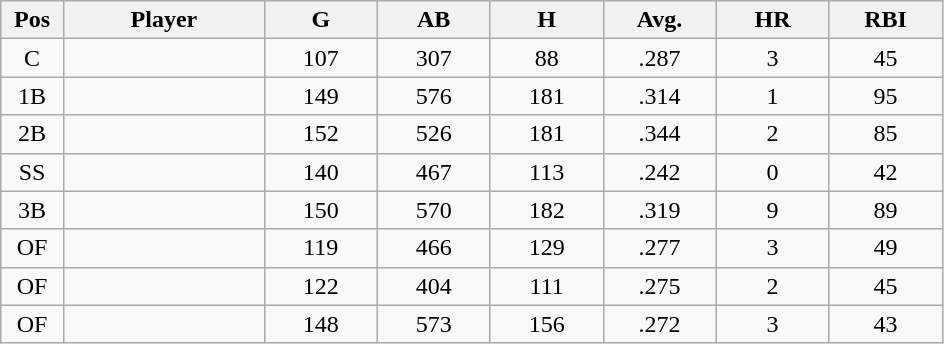<table class="wikitable sortable">
<tr>
<th bgcolor="#DDDDFF" width="5%">Pos</th>
<th bgcolor="#DDDDFF" width="16%">Player</th>
<th bgcolor="#DDDDFF" width="9%">G</th>
<th bgcolor="#DDDDFF" width="9%">AB</th>
<th bgcolor="#DDDDFF" width="9%">H</th>
<th bgcolor="#DDDDFF" width="9%">Avg.</th>
<th bgcolor="#DDDDFF" width="9%">HR</th>
<th bgcolor="#DDDDFF" width="9%">RBI</th>
</tr>
<tr align="center">
<td>C</td>
<td></td>
<td>107</td>
<td>307</td>
<td>88</td>
<td>.287</td>
<td>3</td>
<td>45</td>
</tr>
<tr align="center">
<td>1B</td>
<td></td>
<td>149</td>
<td>576</td>
<td>181</td>
<td>.314</td>
<td>1</td>
<td>95</td>
</tr>
<tr align="center">
<td>2B</td>
<td></td>
<td>152</td>
<td>526</td>
<td>181</td>
<td>.344</td>
<td>2</td>
<td>85</td>
</tr>
<tr align="center">
<td>SS</td>
<td></td>
<td>140</td>
<td>467</td>
<td>113</td>
<td>.242</td>
<td>0</td>
<td>42</td>
</tr>
<tr align="center">
<td>3B</td>
<td></td>
<td>150</td>
<td>570</td>
<td>182</td>
<td>.319</td>
<td>9</td>
<td>89</td>
</tr>
<tr align="center">
<td>OF</td>
<td></td>
<td>119</td>
<td>466</td>
<td>129</td>
<td>.277</td>
<td>3</td>
<td>49</td>
</tr>
<tr align="center">
<td>OF</td>
<td></td>
<td>122</td>
<td>404</td>
<td>111</td>
<td>.275</td>
<td>2</td>
<td>45</td>
</tr>
<tr align="center">
<td>OF</td>
<td></td>
<td>148</td>
<td>573</td>
<td>156</td>
<td>.272</td>
<td>3</td>
<td>43</td>
</tr>
</table>
